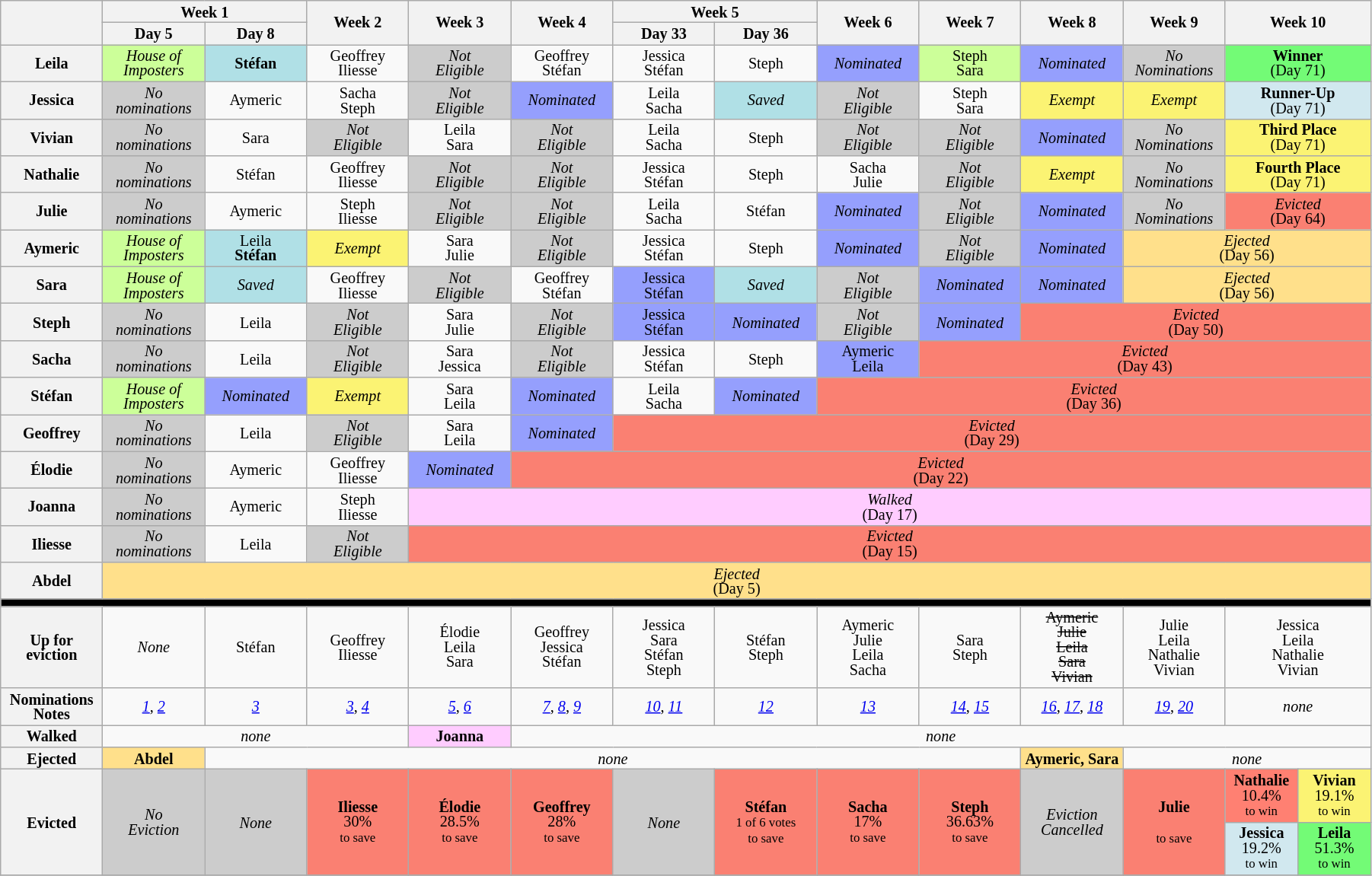<table class="wikitable" style="text-align:center; width:95%; font-size:84%; line-height:13px;">
<tr>
<th rowspan=2 style="width:7%"></th>
<th colspan="2" style="width:7%">Week 1</th>
<th rowspan="2" style="width:7%">Week 2</th>
<th rowspan="2" style="width:7%">Week 3</th>
<th rowspan="2" style="width:7%">Week 4</th>
<th colspan="2" style="width:7%">Week 5</th>
<th rowspan="2" style="width:7%">Week 6</th>
<th rowspan="2" style="width:7%">Week 7</th>
<th rowspan="2" style="width:7%">Week 8</th>
<th rowspan="2" style="width:7%">Week 9</th>
<th style="width:7%" rowspan="2"  colspan=2>Week 10</th>
</tr>
<tr>
<th style="width:7%">Day 5</th>
<th style="width:7%">Day 8</th>
<th style="width:7%">Day 33</th>
<th style="width:7%">Day 36</th>
</tr>
<tr>
<th>Leila</th>
<td bgcolor="CCFF99"><em>House of<br>Imposters</em></td>
<td bgcolor=#b0e0e6 text-align:center"><strong>Stéfan</strong></td>
<td>Geoffrey<br>Iliesse</td>
<td style="background:#CCCCCC; text-align:center"><em>Not<br>Eligible</em></td>
<td>Geoffrey<br>Stéfan</td>
<td>Jessica<br>Stéfan</td>
<td>Steph</td>
<td style="background:#959ffd; text-align:center"><em>Nominated</em></td>
<td bgcolor="CCFF99">Steph<br>Sara</td>
<td style="background:#959ffd; text-align:center"><em>Nominated</em></td>
<td style="background:#CCCCCC; text-align:center"><em>No<br>Nominations</em></td>
<td style="background:#73FB76;" text-align:center" colspan=2><strong>Winner</strong><br>(Day 71)</td>
</tr>
<tr>
<th>Jessica</th>
<td style="background:#CCCCCC; text-align:center"><em>No<br>nominations</em></td>
<td>Aymeric</td>
<td>Sacha<br>Steph</td>
<td style="background:#CCCCCC; text-align:center"><em>Not<br>Eligible</em></td>
<td style="background:#959ffd; text-align:center"><em>Nominated</em></td>
<td>Leila<br>Sacha</td>
<td bgcolor=#b0e0e6 text-align:center"><em>Saved</em></td>
<td style="background:#CCCCCC; text-align:center"><em>Not<br>Eligible</em></td>
<td>Steph<br>Sara</td>
<td style="background:#FBF373;"><em>Exempt</em></td>
<td style="background:#FBF373;"><em>Exempt</em></td>
<td style="background:#D1E8EF;" text-align:center" colspan=2><strong>Runner-Up</strong><br>(Day 71)</td>
</tr>
<tr>
<th>Vivian</th>
<td style="background:#CCCCCC; text-align:center"><em>No<br>nominations</em></td>
<td>Sara</td>
<td style="background:#CCCCCC; text-align:center"><em>Not<br>Eligible</em></td>
<td>Leila<br>Sara</td>
<td style="background:#CCCCCC; text-align:center"><em>Not<br>Eligible</em></td>
<td>Leila<br>Sacha</td>
<td>Steph</td>
<td style="background:#CCCCCC; text-align:center"><em>Not<br>Eligible</em></td>
<td style="background:#CCCCCC; text-align:center"><em>Not<br>Eligible</em></td>
<td style="background:#959ffd; text-align:center"><em>Nominated</em></td>
<td style="background:#CCCCCC; text-align:center"><em>No<br>Nominations</em></td>
<td style="background:#FBF373;" text-align:center" colspan=2><strong>Third Place</strong><br>(Day 71)</td>
</tr>
<tr>
<th>Nathalie</th>
<td style="background:#CCCCCC; text-align:center"><em>No<br>nominations</em></td>
<td>Stéfan</td>
<td>Geoffrey<br>Iliesse</td>
<td style="background:#CCCCCC; text-align:center"><em>Not<br>Eligible</em></td>
<td style="background:#CCCCCC; text-align:center"><em>Not<br>Eligible</em></td>
<td>Jessica<br>Stéfan</td>
<td>Steph</td>
<td>Sacha<br>Julie</td>
<td style="background:#CCCCCC; text-align:center"><em>Not<br>Eligible</em></td>
<td style="background:#FBF373;"><em>Exempt</em></td>
<td style="background:#CCCCCC; text-align:center"><em>No<br>Nominations</em></td>
<td style="background:#FBF373;" text-align:center" colspan=2><strong>Fourth Place</strong><br>(Day 71)</td>
</tr>
<tr>
<th>Julie</th>
<td style="background:#CCCCCC; text-align:center"><em>No<br>nominations</em></td>
<td>Aymeric</td>
<td>Steph<br>Iliesse</td>
<td style="background:#CCCCCC; text-align:center"><em>Not<br>Eligible</em></td>
<td style="background:#CCCCCC; text-align:center"><em>Not<br>Eligible</em></td>
<td>Leila<br>Sacha</td>
<td>Stéfan</td>
<td style="background:#959ffd; text-align:center"><em>Nominated</em></td>
<td style="background:#CCCCCC; text-align:center"><em>Not<br>Eligible</em></td>
<td style="background:#959ffd; text-align:center"><em>Nominated</em></td>
<td style="background:#CCCCCC; text-align:center"><em>No<br>Nominations</em></td>
<td colspan=4 style="background:#fa8072"><em>Evicted</em><br>(Day 64)</td>
</tr>
<tr>
<th>Aymeric</th>
<td bgcolor="CCFF99"><em>House of<br>Imposters</em></td>
<td bgcolor=#b0e0e6 text-align:center">Leila<br><strong>Stéfan</strong></td>
<td style="background:#FBF373;"><em>Exempt</em></td>
<td>Sara<br>Julie</td>
<td style="background:#CCCCCC; text-align:center"><em>Not<br>Eligible</em></td>
<td>Jessica<br>Stéfan</td>
<td>Steph</td>
<td style="background:#959ffd; text-align:center"><em>Nominated</em></td>
<td style="background:#CCCCCC; text-align:center"><em>Not<br>Eligible</em></td>
<td style="background:#959ffd; text-align:center"><em>Nominated</em></td>
<td colspan=5 style="background:#ffe08b"><em>Ejected</em><br>(Day 56)</td>
</tr>
<tr>
<th>Sara</th>
<td bgcolor="CCFF99"><em>House of<br>Imposters</em></td>
<td bgcolor=#b0e0e6 text-align:center"><em>Saved</em></td>
<td>Geoffrey<br>Iliesse</td>
<td style="background:#CCCCCC; text-align:center"><em>Not<br>Eligible</em></td>
<td>Geoffrey<br>Stéfan</td>
<td style="background:#959ffd; text-align:center">Jessica<br>Stéfan</td>
<td bgcolor=#b0e0e6 text-align:center"><em>Saved</em></td>
<td style="background:#CCCCCC; text-align:center"><em>Not<br>Eligible</em></td>
<td style="background:#959ffd; text-align:center"><em>Nominated</em></td>
<td style="background:#959ffd; text-align:center"><em>Nominated</em></td>
<td colspan=5 style="background:#ffe08b"><em>Ejected</em><br>(Day 56)</td>
</tr>
<tr>
<th>Steph</th>
<td style="background:#CCCCCC; text-align:center"><em>No<br>nominations</em></td>
<td>Leila</td>
<td style="background:#CCCCCC; text-align:center"><em>Not<br>Eligible</em></td>
<td>Sara<br>Julie</td>
<td style="background:#CCCCCC; text-align:center"><em>Not<br>Eligible</em></td>
<td style="background:#959ffd; text-align:center">Jessica<br>Stéfan</td>
<td style="background:#959ffd; text-align:center"><em>Nominated</em></td>
<td style="background:#CCCCCC; text-align:center"><em>Not<br>Eligible</em></td>
<td style="background:#959ffd; text-align:center"><em>Nominated</em></td>
<td colspan=6 style="background:#fa8072"><em>Evicted</em><br>(Day 50)</td>
</tr>
<tr>
<th>Sacha</th>
<td style="background:#CCCCCC; text-align:center"><em>No<br>nominations</em></td>
<td>Leila</td>
<td style="background:#CCCCCC; text-align:center"><em>Not<br>Eligible</em></td>
<td>Sara<br>Jessica</td>
<td style="background:#CCCCCC; text-align:center"><em>Not<br>Eligible</em></td>
<td>Jessica<br>Stéfan</td>
<td>Steph</td>
<td style="background:#959ffd; text-align:center">Aymeric<br>Leila</td>
<td colspan=7 style="background:#fa8072"><em>Evicted</em><br>(Day 43)</td>
</tr>
<tr>
<th>Stéfan</th>
<td bgcolor="CCFF99"><em>House of<br>Imposters</em></td>
<td style="background:#959ffd; text-align:center"><em>Nominated</em></td>
<td style="background:#FBF373;"><em>Exempt</em></td>
<td>Sara<br>Leila</td>
<td style="background:#959ffd; text-align:center"><em>Nominated</em></td>
<td>Leila<br>Sacha</td>
<td style="background:#959ffd; text-align:center"><em>Nominated</em></td>
<td colspan=8 style="background:#fa8072"><em>Evicted</em><br>(Day 36)</td>
</tr>
<tr>
<th>Geoffrey</th>
<td style="background:#CCCCCC; text-align:center"><em>No<br>nominations</em></td>
<td>Leila</td>
<td style="background:#CCCCCC; text-align:center"><em>Not<br>Eligible</em></td>
<td>Sara<br>Leila</td>
<td style="background:#959ffd; text-align:center"><em>Nominated</em></td>
<td colspan=8 style="background:#fa8072"><em>Evicted</em><br>(Day 29)</td>
</tr>
<tr>
<th>Élodie</th>
<td style="background:#CCCCCC; text-align:center"><em>No<br>nominations</em></td>
<td>Aymeric</td>
<td>Geoffrey<br>Iliesse</td>
<td style="background:#959ffd; text-align:center"><em>Nominated</em></td>
<td colspan=9 style="background:#fa8072"><em>Evicted</em><br>(Day 22)</td>
</tr>
<tr>
<th>Joanna</th>
<td style="background:#CCCCCC; text-align:center"><em>No<br>nominations</em></td>
<td>Aymeric</td>
<td>Steph<br>Iliesse</td>
<td colspan=10 style="background:#FFCCFF"><em>Walked</em><br>(Day 17)</td>
</tr>
<tr>
<th>Iliesse</th>
<td style="background:#CCCCCC; text-align:center"><em>No<br>nominations</em></td>
<td>Leila</td>
<td style="background:#CCCCCC; text-align:center"><em>Not<br>Eligible</em></td>
<td colspan=10 style="background:#fa8072"><em>Evicted</em><br>(Day 15)</td>
</tr>
<tr>
<th>Abdel</th>
<td colspan=13 style="background:#ffe08b"><em>Ejected</em><br>(Day 5)</td>
</tr>
<tr>
<td colspan="14" style="background-color: black;"></td>
</tr>
<tr>
<th>Up for<br>eviction</th>
<td><em>None</em></td>
<td>Stéfan</td>
<td>Geoffrey<br>Iliesse</td>
<td>Élodie<br>Leila<br>Sara</td>
<td>Geoffrey<br>Jessica<br>Stéfan</td>
<td>Jessica<br>Sara<br>Stéfan<br>Steph</td>
<td>Stéfan<br>Steph</td>
<td>Aymeric<br>Julie<br>Leila<br>Sacha</td>
<td>Sara<br>Steph</td>
<td><s>Aymeric<br>Julie<br>Leila<br>Sara<br>Vivian</s></td>
<td>Julie<br>Leila<br>Nathalie<br>Vivian</td>
<td colspan=2>Jessica<br>Leila<br>Nathalie<br>Vivian</td>
</tr>
<tr>
<th>Nominations<br>Notes</th>
<td><em><a href='#'>1</a></em>, <em><a href='#'>2</a></em></td>
<td><em><a href='#'>3</a></em></td>
<td><em><a href='#'>3</a></em>, <em><a href='#'>4</a></em></td>
<td><em><a href='#'>5</a></em>, <em><a href='#'>6</a></em></td>
<td><em><a href='#'>7</a></em>, <em><a href='#'>8</a></em>, <em><a href='#'>9</a></em></td>
<td><em><a href='#'>10</a></em>, <em><a href='#'>11</a></em></td>
<td><em><a href='#'>12</a></em></td>
<td><em><a href='#'>13</a></em></td>
<td><em><a href='#'>14</a></em>, <em><a href='#'>15</a></em></td>
<td><em><a href='#'>16</a></em>, <em><a href='#'>17</a></em>, <em><a href='#'>18</a></em></td>
<td><em><a href='#'>19</a></em>, <em><a href='#'>20</a></em></td>
<td colspan=2><em>none</em></td>
</tr>
<tr>
<th>Walked</th>
<td colspan="3"><em>none</em></td>
<td style="background:#FFCCFF"><strong>Joanna</strong></td>
<td colspan="13"><em>none</em></td>
</tr>
<tr>
<th>Ejected</th>
<td style="background:#ffe08b"><strong>Abdel</strong></td>
<td colspan="8"><em>none</em></td>
<td style="background:#ffe08b"><strong>Aymeric, Sara</strong></td>
<td colspan="4"><em>none</em></td>
</tr>
<tr>
<th rowspan=2>Evicted</th>
<td style="background:#CCCCCC" rowspan=2><em>No<br>Eviction</em></td>
<td style="background:#CCCCCC" rowspan=2><em>None</em></td>
<td style="background:#fa8072" rowspan=2><strong>Iliesse</strong><br>30%<br><small>to save</small></td>
<td style="background:#fa8072" rowspan=2><strong>Élodie</strong><br>28.5%<br><small>to save</small></td>
<td style="background:#fa8072" rowspan=2><strong>Geoffrey</strong><br>28%<br><small>to save</small></td>
<td style="background:#CCCCCC" rowspan=2><em>None</em></td>
<td style="background:#fa8072" rowspan=2><strong>Stéfan</strong><br><small>1 of 6 votes</small><br><small>to save</small></td>
<td style="background:#fa8072" rowspan=2><strong>Sacha</strong><br>17%<br><small>to save</small></td>
<td style="background:#fa8072" rowspan=2><strong>Steph</strong><br>36.63%<br><small>to save</small></td>
<td style="background:#CCCCCC" rowspan=2><em>Eviction<br>Cancelled</em></td>
<td style="background:#fa8072" rowspan=2><strong>Julie</strong><br><small><br>to save</small></td>
<td style="background:#FF8072; width:5%"><strong>Nathalie</strong><br>10.4%<br><small>to win</small></td>
<td style="background:#FBF373; width:5%"><strong>Vivian</strong><br>19.1%<br><small>to win</small></td>
</tr>
<tr>
<td style="background:#D1E8EF"><strong>Jessica</strong><br>19.2%<br><small>to win</small></td>
<td style="background:#73FB76"><strong>Leila</strong><br>51.3%<br><small>to win</small></td>
</tr>
<tr>
</tr>
</table>
